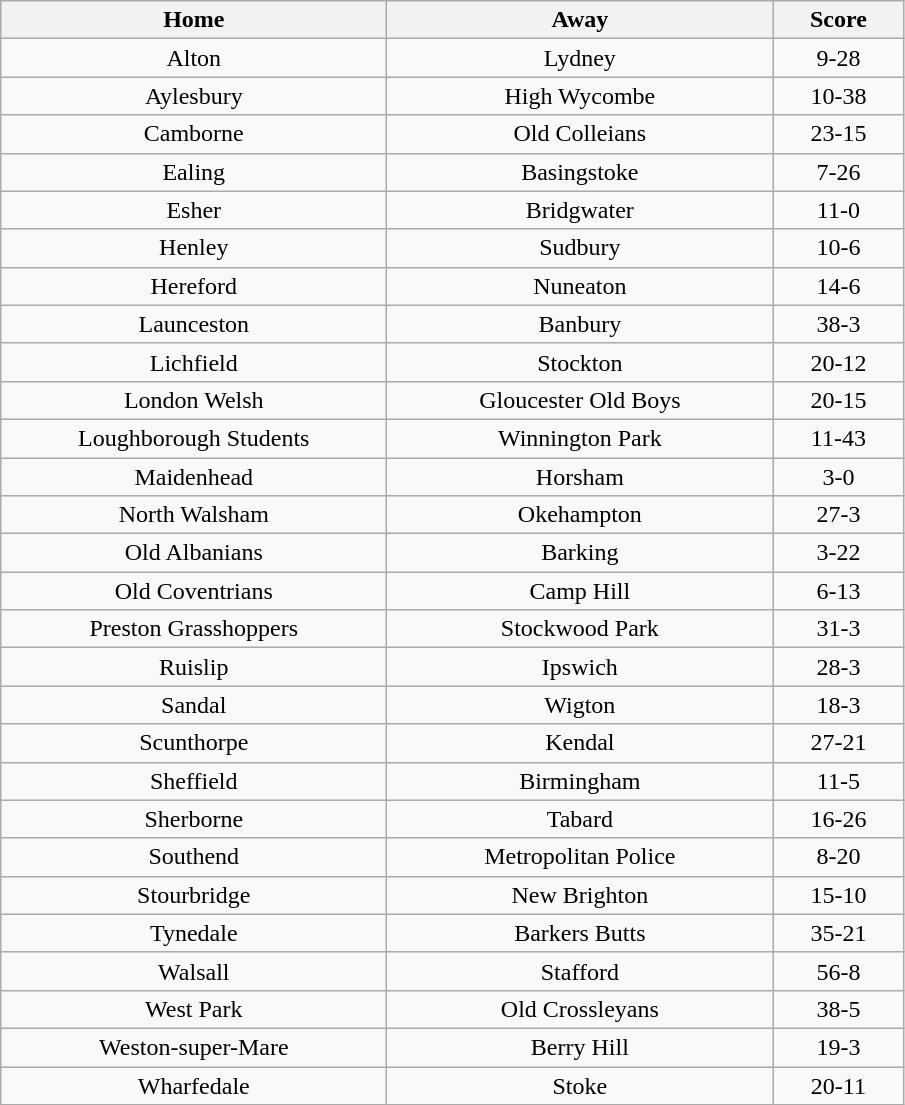<table class="wikitable" style="text-align: center">
<tr>
<th width=250>Home</th>
<th width=250>Away</th>
<th width=80>Score</th>
</tr>
<tr>
<td>Alton</td>
<td>Lydney</td>
<td>9-28</td>
</tr>
<tr>
<td>Aylesbury</td>
<td>High Wycombe</td>
<td>10-38</td>
</tr>
<tr>
<td>Camborne</td>
<td>Old Colleians</td>
<td>23-15</td>
</tr>
<tr>
<td>Ealing</td>
<td>Basingstoke</td>
<td>7-26</td>
</tr>
<tr>
<td>Esher</td>
<td>Bridgwater</td>
<td>11-0</td>
</tr>
<tr>
<td>Henley</td>
<td>Sudbury</td>
<td>10-6</td>
</tr>
<tr>
<td>Hereford</td>
<td>Nuneaton</td>
<td>14-6</td>
</tr>
<tr>
<td>Launceston</td>
<td>Banbury</td>
<td>38-3</td>
</tr>
<tr>
<td>Lichfield</td>
<td>Stockton</td>
<td>20-12</td>
</tr>
<tr>
<td>London Welsh</td>
<td>Gloucester Old Boys</td>
<td>20-15</td>
</tr>
<tr>
<td>Loughborough Students</td>
<td>Winnington Park</td>
<td>11-43</td>
</tr>
<tr>
<td>Maidenhead</td>
<td>Horsham</td>
<td>3-0</td>
</tr>
<tr>
<td>North Walsham</td>
<td>Okehampton</td>
<td>27-3</td>
</tr>
<tr>
<td>Old Albanians</td>
<td>Barking</td>
<td>3-22</td>
</tr>
<tr>
<td>Old Coventrians</td>
<td>Camp Hill</td>
<td>6-13</td>
</tr>
<tr>
<td>Preston Grasshoppers</td>
<td>Stockwood Park</td>
<td>31-3</td>
</tr>
<tr>
<td>Ruislip</td>
<td>Ipswich</td>
<td>28-3</td>
</tr>
<tr>
<td>Sandal</td>
<td>Wigton</td>
<td>18-3</td>
</tr>
<tr>
<td>Scunthorpe</td>
<td>Kendal</td>
<td>27-21</td>
</tr>
<tr>
<td>Sheffield</td>
<td>Birmingham</td>
<td>11-5</td>
</tr>
<tr>
<td>Sherborne</td>
<td>Tabard</td>
<td>16-26</td>
</tr>
<tr>
<td>Southend</td>
<td>Metropolitan Police</td>
<td>8-20</td>
</tr>
<tr>
<td>Stourbridge</td>
<td>New Brighton</td>
<td>15-10</td>
</tr>
<tr>
<td>Tynedale</td>
<td>Barkers Butts</td>
<td>35-21</td>
</tr>
<tr>
<td>Walsall</td>
<td>Stafford</td>
<td>56-8</td>
</tr>
<tr>
<td>West Park</td>
<td>Old Crossleyans</td>
<td>38-5</td>
</tr>
<tr>
<td>Weston-super-Mare</td>
<td>Berry Hill</td>
<td>19-3</td>
</tr>
<tr>
<td>Wharfedale</td>
<td>Stoke</td>
<td>20-11</td>
</tr>
</table>
